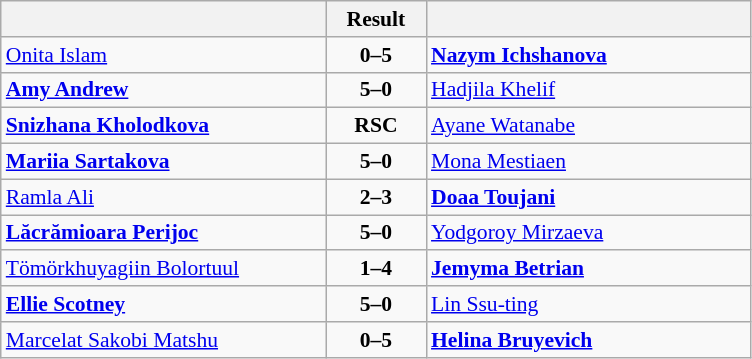<table class="wikitable" style="text-align: center; font-size:90% ">
<tr>
<th align="right" width="210"></th>
<th width="60">Result</th>
<th align="left" width="210"></th>
</tr>
<tr>
<td align=left> <a href='#'>Onita Islam</a></td>
<td align=center><strong>0–5</strong></td>
<td align=left> <strong><a href='#'>Nazym Ichshanova</a></strong></td>
</tr>
<tr>
<td align=left>  <strong><a href='#'>Amy Andrew</a></strong></td>
<td align=center><strong>5–0</strong></td>
<td align=left> <a href='#'>Hadjila Khelif</a></td>
</tr>
<tr>
<td align=left> <strong><a href='#'>Snizhana Kholodkova</a></strong></td>
<td align=center><strong>RSC</strong></td>
<td align=left> <a href='#'>Ayane Watanabe</a></td>
</tr>
<tr>
<td align=left> <strong><a href='#'>Mariia Sartakova</a></strong></td>
<td align=center><strong>5–0</strong></td>
<td align=left> <a href='#'>Mona Mestiaen</a></td>
</tr>
<tr>
<td align=left> <a href='#'>Ramla Ali</a></td>
<td align=center><strong>2–3</strong></td>
<td align=left> <strong><a href='#'>Doaa Toujani</a></strong></td>
</tr>
<tr>
<td align=left> <strong><a href='#'>Lăcrămioara Perijoc</a></strong></td>
<td align=center><strong>5–0</strong></td>
<td align=left> <a href='#'>Yodgoroy Mirzaeva</a></td>
</tr>
<tr>
<td align=left> <a href='#'>Tömörkhuyagiin Bolortuul</a></td>
<td align=center><strong>1–4</strong></td>
<td align=left> <strong><a href='#'>Jemyma Betrian</a></strong></td>
</tr>
<tr>
<td align=left> <strong><a href='#'>Ellie Scotney</a></strong></td>
<td align=center><strong>5–0</strong></td>
<td align=left> <a href='#'>Lin Ssu-ting</a></td>
</tr>
<tr>
<td align=left> <a href='#'>Marcelat Sakobi Matshu</a></td>
<td align=center><strong>0–5</strong></td>
<td align=left> <strong><a href='#'>Helina Bruyevich</a></strong></td>
</tr>
</table>
